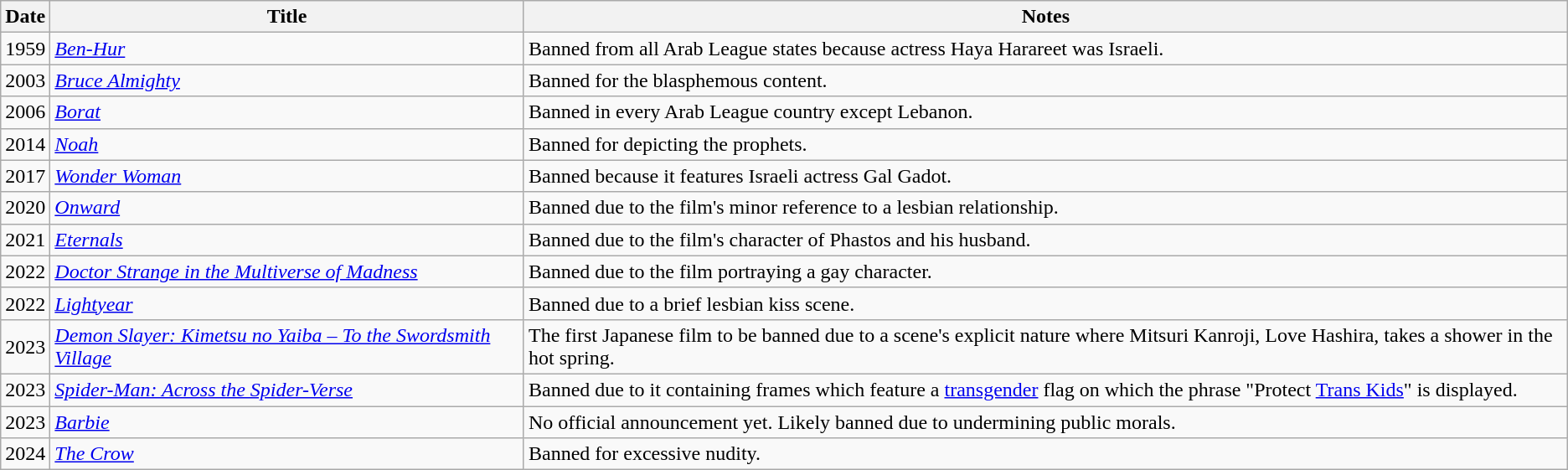<table class="wikitable sortable">
<tr>
<th>Date</th>
<th>Title</th>
<th>Notes</th>
</tr>
<tr>
<td>1959</td>
<td><em><a href='#'>Ben-Hur</a></em></td>
<td>Banned from all Arab League states because actress Haya Harareet was Israeli.</td>
</tr>
<tr>
<td>2003</td>
<td><em><a href='#'>Bruce Almighty</a></em></td>
<td>Banned for the blasphemous content.</td>
</tr>
<tr>
<td>2006</td>
<td><em><a href='#'>Borat</a></em></td>
<td>Banned in every Arab League country except Lebanon.</td>
</tr>
<tr>
<td>2014</td>
<td><em><a href='#'>Noah</a></em></td>
<td>Banned for depicting the prophets.</td>
</tr>
<tr>
<td>2017</td>
<td><em><a href='#'>Wonder Woman</a></em></td>
<td>Banned because it features Israeli actress Gal Gadot.</td>
</tr>
<tr>
<td>2020</td>
<td><a href='#'><em>Onward</em></a></td>
<td>Banned due to the film's minor reference to a lesbian relationship.</td>
</tr>
<tr>
<td>2021</td>
<td><em><a href='#'>Eternals</a></em></td>
<td>Banned due to the film's character of Phastos and his husband.</td>
</tr>
<tr>
<td>2022</td>
<td><em><a href='#'>Doctor Strange in the Multiverse of Madness</a></em></td>
<td>Banned due to the film portraying a gay character.</td>
</tr>
<tr>
<td>2022</td>
<td><em><a href='#'>Lightyear</a></em></td>
<td>Banned due to a brief lesbian kiss scene.</td>
</tr>
<tr>
<td>2023</td>
<td><em><a href='#'>Demon Slayer: Kimetsu no Yaiba – To the Swordsmith Village</a></em></td>
<td>The first Japanese film to be banned due to a scene's explicit nature where Mitsuri Kanroji, Love Hashira, takes a shower in the hot spring.</td>
</tr>
<tr>
<td>2023</td>
<td><em><a href='#'>Spider-Man: Across the Spider-Verse</a></em></td>
<td>Banned due to it containing frames which feature a <a href='#'>transgender</a> flag on which the phrase "Protect <a href='#'>Trans Kids</a>" is displayed.</td>
</tr>
<tr>
<td>2023</td>
<td><em><a href='#'>Barbie</a></em></td>
<td>No official announcement yet. Likely banned due to undermining public morals.</td>
</tr>
<tr>
<td>2024</td>
<td><em><a href='#'>The Crow</a></em></td>
<td>Banned for excessive nudity.</td>
</tr>
</table>
